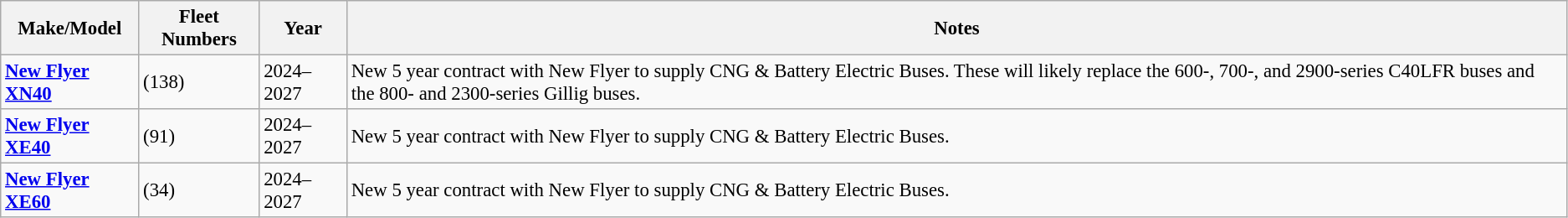<table class="wikitable sticky-header" style="font-size: 95%;" |>
<tr>
<th>Make/Model</th>
<th>Fleet Numbers</th>
<th>Year</th>
<th>Notes</th>
</tr>
<tr>
<td><strong><a href='#'>New Flyer XN40</a></strong></td>
<td>(138)</td>
<td>2024–2027</td>
<td>New 5 year contract with New Flyer to supply CNG & Battery Electric Buses. These will likely replace the 600-, 700-, and 2900-series C40LFR buses and the 800- and 2300-series Gillig buses.</td>
</tr>
<tr>
<td><strong><a href='#'>New Flyer XE40</a></strong></td>
<td>(91)</td>
<td>2024–2027</td>
<td>New 5 year contract with New Flyer to supply CNG & Battery Electric Buses.</td>
</tr>
<tr>
<td><strong><a href='#'>New Flyer XE60</a></strong></td>
<td>(34)</td>
<td>2024–2027</td>
<td>New 5 year contract with New Flyer to supply CNG & Battery Electric Buses.</td>
</tr>
</table>
